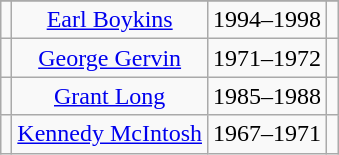<table class="wikitable" style= text-align:center>
<tr>
</tr>
<tr>
<td></td>
<td><a href='#'>Earl Boykins</a></td>
<td>1994–1998</td>
<td></td>
</tr>
<tr>
<td></td>
<td><a href='#'>George Gervin</a></td>
<td>1971–1972</td>
<td></td>
</tr>
<tr>
<td></td>
<td><a href='#'>Grant Long</a></td>
<td>1985–1988</td>
<td></td>
</tr>
<tr>
<td></td>
<td><a href='#'>Kennedy McIntosh</a></td>
<td>1967–1971</td>
<td></td>
</tr>
</table>
